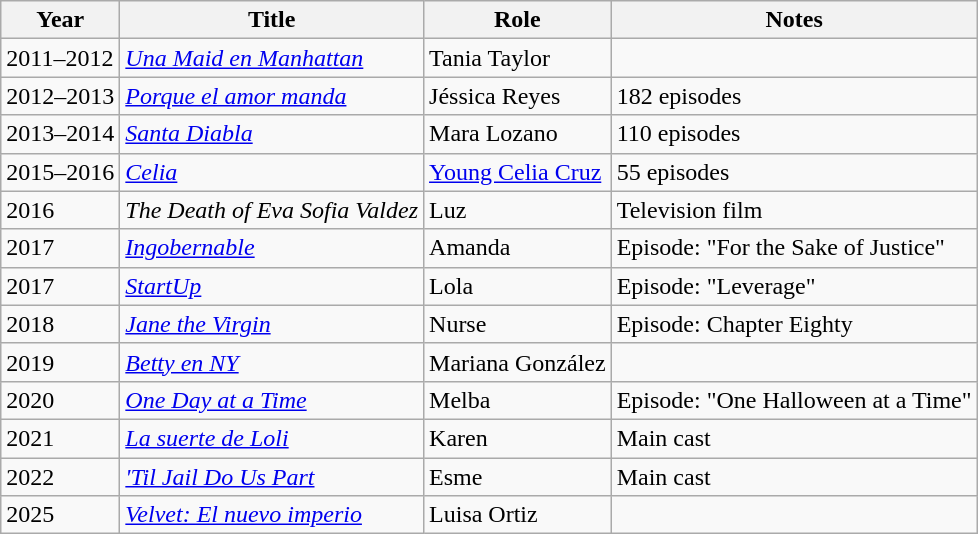<table class="wikitable sortable">
<tr>
<th>Year</th>
<th>Title</th>
<th>Role</th>
<th>Notes</th>
</tr>
<tr>
<td>2011–2012</td>
<td><em><a href='#'>Una Maid en Manhattan</a></em></td>
<td>Tania Taylor</td>
<td></td>
</tr>
<tr>
<td>2012–2013</td>
<td><em><a href='#'>Porque el amor manda</a></em></td>
<td>Jéssica Reyes</td>
<td>182 episodes</td>
</tr>
<tr>
<td>2013–2014</td>
<td><em><a href='#'>Santa Diabla</a></em></td>
<td>Mara Lozano</td>
<td>110 episodes</td>
</tr>
<tr>
<td>2015–2016</td>
<td><em><a href='#'>Celia</a></em></td>
<td><a href='#'>Young Celia Cruz</a></td>
<td>55 episodes</td>
</tr>
<tr>
<td>2016</td>
<td><em>The Death of Eva Sofia Valdez</em></td>
<td>Luz</td>
<td>Television film</td>
</tr>
<tr>
<td>2017</td>
<td><em><a href='#'>Ingobernable</a></em></td>
<td>Amanda</td>
<td>Episode: "For the Sake of Justice"</td>
</tr>
<tr>
<td>2017</td>
<td><em><a href='#'>StartUp</a></em></td>
<td>Lola</td>
<td>Episode: "Leverage"</td>
</tr>
<tr>
<td>2018</td>
<td><em><a href='#'>Jane the Virgin</a></em></td>
<td>Nurse</td>
<td>Episode: Chapter Eighty</td>
</tr>
<tr>
<td>2019</td>
<td><em><a href='#'>Betty en NY</a></em></td>
<td>Mariana González</td>
<td></td>
</tr>
<tr>
<td>2020</td>
<td><em><a href='#'>One Day at a Time</a></em></td>
<td>Melba</td>
<td>Episode: "One Halloween at a Time"</td>
</tr>
<tr>
<td>2021</td>
<td><em><a href='#'>La suerte de Loli</a></em></td>
<td>Karen</td>
<td>Main cast</td>
</tr>
<tr>
<td>2022</td>
<td><em><a href='#'>'Til Jail Do Us Part</a></em></td>
<td>Esme</td>
<td>Main cast</td>
</tr>
<tr>
<td>2025</td>
<td><em><a href='#'>Velvet: El nuevo imperio</a></em></td>
<td>Luisa Ortiz</td>
<td></td>
</tr>
</table>
